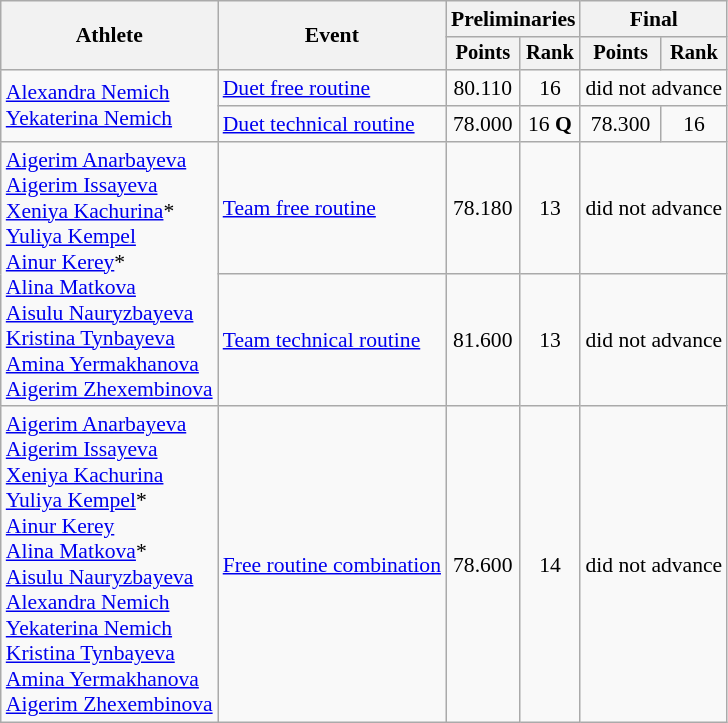<table class=wikitable style="font-size:90%">
<tr>
<th rowspan="2">Athlete</th>
<th rowspan="2">Event</th>
<th colspan="2">Preliminaries</th>
<th colspan="2">Final</th>
</tr>
<tr style="font-size:95%">
<th>Points</th>
<th>Rank</th>
<th>Points</th>
<th>Rank</th>
</tr>
<tr align=center>
<td align=left rowspan=2><a href='#'>Alexandra Nemich</a><br><a href='#'>Yekaterina Nemich</a></td>
<td align=left><a href='#'>Duet free routine</a></td>
<td>80.110</td>
<td>16</td>
<td colspan=2>did not advance</td>
</tr>
<tr align=center>
<td align=left><a href='#'>Duet technical routine</a></td>
<td>78.000</td>
<td>16 <strong>Q</strong></td>
<td>78.300</td>
<td>16</td>
</tr>
<tr align=center>
<td align=left rowspan=2><a href='#'>Aigerim Anarbayeva</a><br><a href='#'>Aigerim Issayeva</a><br><a href='#'>Xeniya Kachurina</a>*<br><a href='#'>Yuliya Kempel</a><br><a href='#'>Ainur Kerey</a>*<br><a href='#'>Alina Matkova</a><br><a href='#'>Aisulu Nauryzbayeva</a><br><a href='#'>Kristina Tynbayeva</a><br><a href='#'>Amina Yermakhanova</a><br><a href='#'>Aigerim Zhexembinova</a></td>
<td align=left><a href='#'>Team free routine</a></td>
<td>78.180</td>
<td>13</td>
<td colspan=2>did not advance</td>
</tr>
<tr align=center>
<td align=left><a href='#'>Team technical routine</a></td>
<td>81.600</td>
<td>13</td>
<td colspan=2>did not advance</td>
</tr>
<tr align=center>
<td align=left><a href='#'>Aigerim Anarbayeva</a><br><a href='#'>Aigerim Issayeva</a><br><a href='#'>Xeniya Kachurina</a><br><a href='#'>Yuliya Kempel</a>*<br><a href='#'>Ainur Kerey</a><br><a href='#'>Alina Matkova</a>*<br><a href='#'>Aisulu Nauryzbayeva</a><br><a href='#'>Alexandra Nemich</a><br><a href='#'>Yekaterina Nemich</a><br><a href='#'>Kristina Tynbayeva</a><br><a href='#'>Amina Yermakhanova</a><br><a href='#'>Aigerim Zhexembinova</a></td>
<td align=left><a href='#'>Free routine combination</a></td>
<td>78.600</td>
<td>14</td>
<td colspan=2>did not advance</td>
</tr>
</table>
